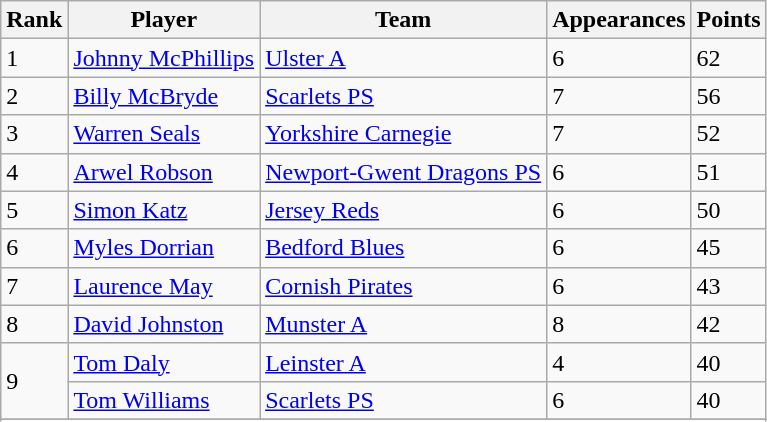<table class="wikitable">
<tr>
<th>Rank</th>
<th>Player</th>
<th>Team</th>
<th>Appearances</th>
<th>Points</th>
</tr>
<tr>
<td>1</td>
<td> <a href='#'>Johnny McPhillips</a></td>
<td><a href='#'>Ulster A</a></td>
<td>6</td>
<td>62</td>
</tr>
<tr>
<td>2</td>
<td> <a href='#'>Billy McBryde</a></td>
<td><a href='#'>Scarlets PS</a></td>
<td>7</td>
<td>56</td>
</tr>
<tr>
<td>3</td>
<td> <a href='#'>Warren Seals</a></td>
<td><a href='#'>Yorkshire Carnegie</a></td>
<td>7</td>
<td>52</td>
</tr>
<tr>
<td>4</td>
<td> <a href='#'>Arwel Robson</a></td>
<td><a href='#'>Newport-Gwent Dragons PS</a></td>
<td>6</td>
<td>51</td>
</tr>
<tr>
<td>5</td>
<td> <a href='#'>Simon Katz</a></td>
<td><a href='#'>Jersey Reds</a></td>
<td>6</td>
<td>50</td>
</tr>
<tr>
<td>6</td>
<td> <a href='#'>Myles Dorrian</a></td>
<td><a href='#'>Bedford Blues</a></td>
<td>6</td>
<td>45</td>
</tr>
<tr>
<td>7</td>
<td> <a href='#'>Laurence May</a></td>
<td><a href='#'>Cornish Pirates</a></td>
<td>6</td>
<td>43</td>
</tr>
<tr>
<td>8</td>
<td> <a href='#'>David Johnston</a></td>
<td><a href='#'>Munster A</a></td>
<td>8</td>
<td>42</td>
</tr>
<tr>
<td rowspan="2">9</td>
<td> <a href='#'>Tom Daly</a></td>
<td><a href='#'>Leinster A</a></td>
<td>4</td>
<td>40</td>
</tr>
<tr>
<td> <a href='#'>Tom Williams</a></td>
<td><a href='#'>Scarlets PS</a></td>
<td>6</td>
<td>40</td>
</tr>
<tr>
</tr>
<tr>
</tr>
</table>
